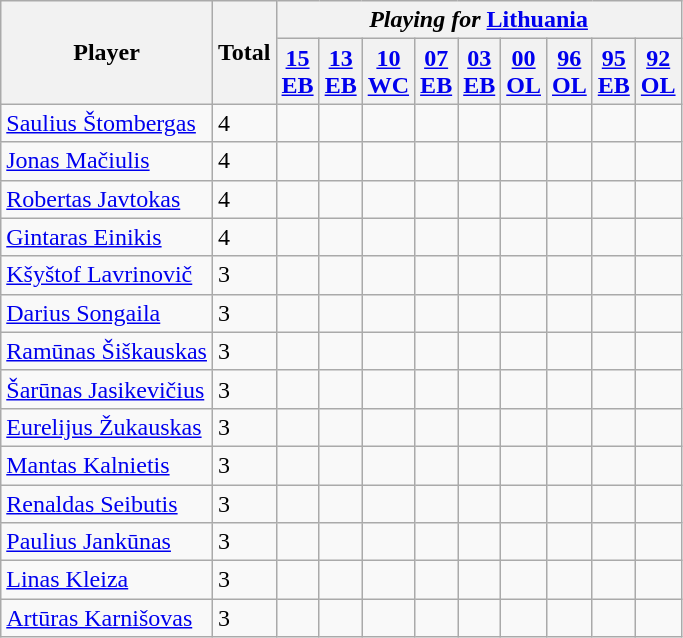<table class="wikitable">
<tr>
<th rowspan="2">Player</th>
<th rowspan="2">Total</th>
<th colspan="9"><em>Playing for</em>  <a href='#'>Lithuania</a></th>
</tr>
<tr>
<th><a href='#'>15<br>EB</a></th>
<th><a href='#'>13<br>EB</a></th>
<th><a href='#'>10<br>WC</a></th>
<th><a href='#'>07<br>EB</a></th>
<th><a href='#'>03<br>EB</a></th>
<th><a href='#'>00<br>OL</a></th>
<th><a href='#'>96<br>OL</a></th>
<th><a href='#'>95<br>EB</a></th>
<th><a href='#'>92<br>OL</a></th>
</tr>
<tr>
<td><a href='#'>Saulius Štombergas</a></td>
<td>4</td>
<td></td>
<td></td>
<td></td>
<td></td>
<td></td>
<td></td>
<td></td>
<td></td>
<td></td>
</tr>
<tr>
<td><a href='#'>Jonas Mačiulis</a></td>
<td>4</td>
<td></td>
<td></td>
<td></td>
<td></td>
<td></td>
<td></td>
<td></td>
<td></td>
<td></td>
</tr>
<tr>
<td><a href='#'>Robertas Javtokas</a></td>
<td>4</td>
<td></td>
<td></td>
<td></td>
<td></td>
<td></td>
<td></td>
<td></td>
<td></td>
<td></td>
</tr>
<tr>
<td><a href='#'>Gintaras Einikis</a></td>
<td>4</td>
<td></td>
<td></td>
<td></td>
<td></td>
<td></td>
<td></td>
<td></td>
<td></td>
<td></td>
</tr>
<tr>
<td><a href='#'>Kšyštof Lavrinovič</a></td>
<td>3</td>
<td></td>
<td></td>
<td></td>
<td></td>
<td></td>
<td></td>
<td></td>
<td></td>
<td></td>
</tr>
<tr>
<td><a href='#'>Darius Songaila</a></td>
<td>3</td>
<td></td>
<td></td>
<td></td>
<td></td>
<td></td>
<td></td>
<td></td>
<td></td>
<td></td>
</tr>
<tr>
<td><a href='#'>Ramūnas Šiškauskas</a></td>
<td>3</td>
<td></td>
<td></td>
<td></td>
<td></td>
<td></td>
<td></td>
<td></td>
<td></td>
<td></td>
</tr>
<tr>
<td><a href='#'>Šarūnas Jasikevičius</a></td>
<td>3</td>
<td></td>
<td></td>
<td></td>
<td></td>
<td></td>
<td></td>
<td></td>
<td></td>
<td></td>
</tr>
<tr>
<td><a href='#'>Eurelijus Žukauskas</a></td>
<td>3</td>
<td></td>
<td></td>
<td></td>
<td></td>
<td></td>
<td></td>
<td></td>
<td></td>
<td></td>
</tr>
<tr>
<td><a href='#'>Mantas Kalnietis</a></td>
<td>3</td>
<td></td>
<td></td>
<td></td>
<td></td>
<td></td>
<td></td>
<td></td>
<td></td>
<td></td>
</tr>
<tr>
<td><a href='#'>Renaldas Seibutis</a></td>
<td>3</td>
<td></td>
<td></td>
<td></td>
<td></td>
<td></td>
<td></td>
<td></td>
<td></td>
<td></td>
</tr>
<tr>
<td><a href='#'>Paulius Jankūnas</a></td>
<td>3</td>
<td></td>
<td></td>
<td></td>
<td></td>
<td></td>
<td></td>
<td></td>
<td></td>
<td></td>
</tr>
<tr>
<td><a href='#'>Linas Kleiza</a></td>
<td>3</td>
<td></td>
<td></td>
<td></td>
<td></td>
<td></td>
<td></td>
<td></td>
<td></td>
<td></td>
</tr>
<tr>
<td><a href='#'>Artūras Karnišovas</a></td>
<td>3</td>
<td></td>
<td></td>
<td></td>
<td></td>
<td></td>
<td></td>
<td></td>
<td></td>
<td></td>
</tr>
</table>
